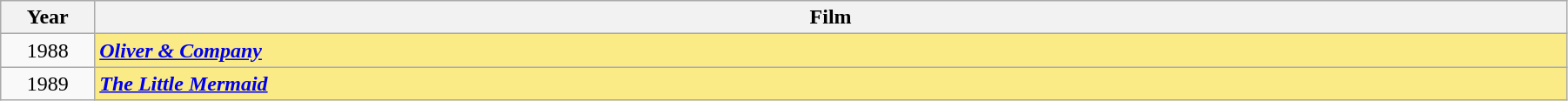<table class="wikitable" width="95%" cellpadding="5">
<tr>
<th width="6%">Year</th>
<th width="100%">Film</th>
</tr>
<tr>
<td rowspan=1 style="text-align:center">1988</td>
<td style="background:#FAEB86;"><strong><em><a href='#'>Oliver & Company</a></em></strong> </td>
</tr>
<tr>
<td rowspan=1 style="text-align:center">1989</td>
<td style="background:#FAEB86;"><strong><em><a href='#'>The Little Mermaid</a></em></strong></td>
</tr>
</table>
